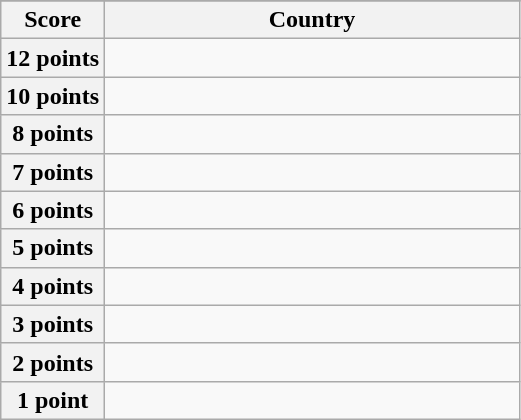<table class="wikitable">
<tr>
</tr>
<tr>
<th scope="col" width="20%">Score</th>
<th scope="col">Country</th>
</tr>
<tr>
<th scope="row">12 points</th>
<td></td>
</tr>
<tr>
<th scope="row">10 points</th>
<td></td>
</tr>
<tr>
<th scope="row">8 points</th>
<td></td>
</tr>
<tr>
<th scope="row">7 points</th>
<td></td>
</tr>
<tr>
<th scope="row">6 points</th>
<td></td>
</tr>
<tr>
<th scope="row">5 points</th>
<td></td>
</tr>
<tr>
<th scope="row">4 points</th>
<td></td>
</tr>
<tr>
<th scope="row">3 points</th>
<td></td>
</tr>
<tr>
<th scope="row">2 points</th>
<td></td>
</tr>
<tr>
<th scope="row">1 point</th>
<td></td>
</tr>
</table>
